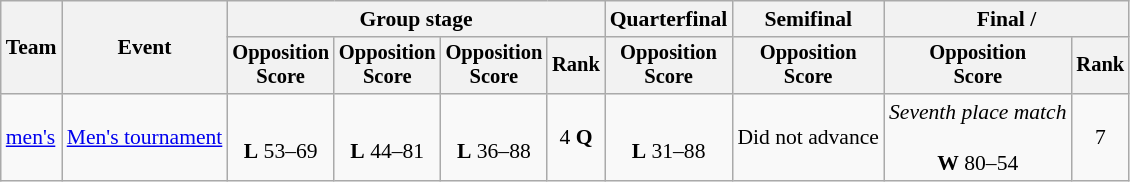<table class="wikitable" style="font-size:90%;text-align:center">
<tr>
<th rowspan="2">Team</th>
<th rowspan="2">Event</th>
<th colspan="4">Group stage</th>
<th>Quarterfinal</th>
<th>Semifinal</th>
<th colspan="2">Final / </th>
</tr>
<tr style="font-size:95%">
<th>Opposition<br>Score</th>
<th>Opposition<br>Score</th>
<th>Opposition<br>Score</th>
<th>Rank</th>
<th>Opposition<br>Score</th>
<th>Opposition<br>Score</th>
<th>Opposition<br>Score</th>
<th>Rank</th>
</tr>
<tr>
<td align=left><a href='#'> men's</a></td>
<td align=left><a href='#'>Men's tournament</a></td>
<td><br><strong>L</strong> 53–69</td>
<td><br><strong>L</strong> 44–81</td>
<td><br><strong>L</strong> 36–88</td>
<td>4 <strong>Q</strong></td>
<td><br><strong>L</strong> 31–88</td>
<td>Did not advance</td>
<td><em>Seventh place match</em><br><br><strong>W</strong> 80–54</td>
<td>7</td>
</tr>
</table>
